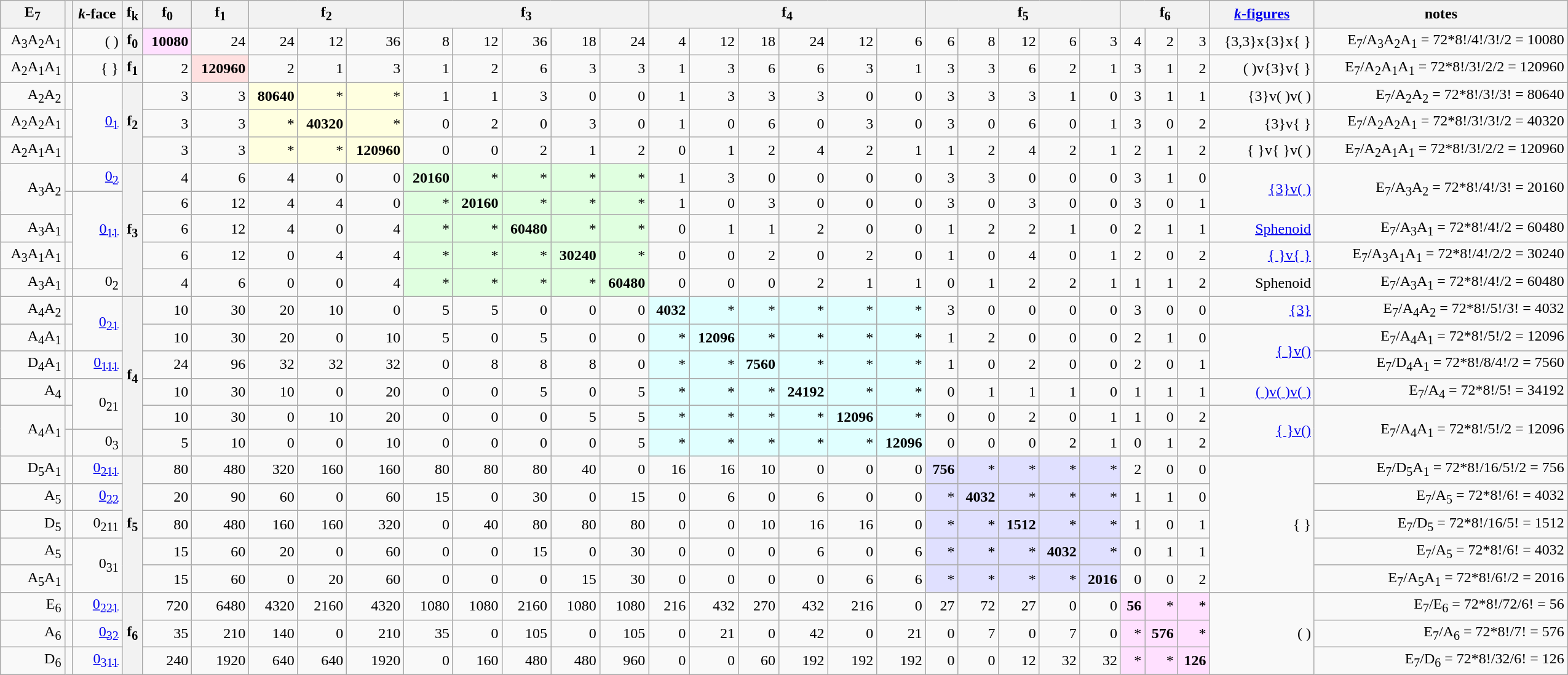<table class=wikitable width=1700>
<tr>
<th>E<sub>7</sub></th>
<th></th>
<th><em>k</em>-face</th>
<th>f<sub>k</sub></th>
<th>f<sub>0</sub></th>
<th>f<sub>1</sub></th>
<th colspan=3>f<sub>2</sub></th>
<th colspan=5>f<sub>3</sub></th>
<th colspan=6>f<sub>4</sub></th>
<th colspan=5>f<sub>5</sub></th>
<th colspan=3>f<sub>6</sub></th>
<th><a href='#'><em>k</em>-figures</a></th>
<th>notes</th>
</tr>
<tr align=right>
<td>A<sub>3</sub>A<sub>2</sub>A<sub>1</sub></td>
<td></td>
<td>( )</td>
<th>f<sub>0</sub></th>
<td BGCOLOR="#ffe0ff"><strong>10080</strong></td>
<td>24</td>
<td>24</td>
<td>12</td>
<td>36</td>
<td>8</td>
<td>12</td>
<td>36</td>
<td>18</td>
<td>24</td>
<td>4</td>
<td>12</td>
<td>18</td>
<td>24</td>
<td>12</td>
<td>6</td>
<td>6</td>
<td>8</td>
<td>12</td>
<td>6</td>
<td>3</td>
<td>4</td>
<td>2</td>
<td>3</td>
<td>{3,3}x{3}x{ }</td>
<td>E<sub>7</sub>/A<sub>3</sub>A<sub>2</sub>A<sub>1</sub> = 72*8!/4!/3!/2 = 10080</td>
</tr>
<tr align=right>
<td>A<sub>2</sub>A<sub>1</sub>A<sub>1</sub></td>
<td></td>
<td>{ }</td>
<th>f<sub>1</sub></th>
<td>2</td>
<td BGCOLOR="#ffe0e0"><strong>120960</strong></td>
<td>2</td>
<td>1</td>
<td>3</td>
<td>1</td>
<td>2</td>
<td>6</td>
<td>3</td>
<td>3</td>
<td>1</td>
<td>3</td>
<td>6</td>
<td>6</td>
<td>3</td>
<td>1</td>
<td>3</td>
<td>3</td>
<td>6</td>
<td>2</td>
<td>1</td>
<td>3</td>
<td>1</td>
<td>2</td>
<td>( )v{3}v{ }</td>
<td>E<sub>7</sub>/A<sub>2</sub>A<sub>1</sub>A<sub>1</sub> = 72*8!/3!/2/2 = 120960</td>
</tr>
<tr align=right>
<td>A<sub>2</sub>A<sub>2</sub></td>
<td></td>
<td rowspan=3><a href='#'>0<sub>1</sub></a></td>
<th rowspan=3>f<sub>2</sub></th>
<td>3</td>
<td>3</td>
<td BGCOLOR="#ffffe0"><strong>80640</strong></td>
<td BGCOLOR="#ffffe0">*</td>
<td BGCOLOR="#ffffe0">*</td>
<td>1</td>
<td>1</td>
<td>3</td>
<td>0</td>
<td>0</td>
<td>1</td>
<td>3</td>
<td>3</td>
<td>3</td>
<td>0</td>
<td>0</td>
<td>3</td>
<td>3</td>
<td>3</td>
<td>1</td>
<td>0</td>
<td>3</td>
<td>1</td>
<td>1</td>
<td>{3}v( )v( )</td>
<td>E<sub>7</sub>/A<sub>2</sub>A<sub>2</sub> = 72*8!/3!/3! = 80640</td>
</tr>
<tr align=right>
<td>A<sub>2</sub>A<sub>2</sub>A<sub>1</sub></td>
<td></td>
<td>3</td>
<td>3</td>
<td BGCOLOR="#ffffe0">*</td>
<td BGCOLOR="#ffffe0"><strong>40320</strong></td>
<td BGCOLOR="#ffffe0">*</td>
<td>0</td>
<td>2</td>
<td>0</td>
<td>3</td>
<td>0</td>
<td>1</td>
<td>0</td>
<td>6</td>
<td>0</td>
<td>3</td>
<td>0</td>
<td>3</td>
<td>0</td>
<td>6</td>
<td>0</td>
<td>1</td>
<td>3</td>
<td>0</td>
<td>2</td>
<td>{3}v{ }</td>
<td>E<sub>7</sub>/A<sub>2</sub>A<sub>2</sub>A<sub>1</sub> = 72*8!/3!/3!/2 = 40320</td>
</tr>
<tr align=right>
<td>A<sub>2</sub>A<sub>1</sub>A<sub>1</sub></td>
<td></td>
<td>3</td>
<td>3</td>
<td BGCOLOR="#ffffe0">*</td>
<td BGCOLOR="#ffffe0">*</td>
<td BGCOLOR="#ffffe0"><strong>120960</strong></td>
<td>0</td>
<td>0</td>
<td>2</td>
<td>1</td>
<td>2</td>
<td>0</td>
<td>1</td>
<td>2</td>
<td>4</td>
<td>2</td>
<td>1</td>
<td>1</td>
<td>2</td>
<td>4</td>
<td>2</td>
<td>1</td>
<td>2</td>
<td>1</td>
<td>2</td>
<td>{ }v{ }v( )</td>
<td>E<sub>7</sub>/A<sub>2</sub>A<sub>1</sub>A<sub>1</sub> = 72*8!/3!/2/2 = 120960</td>
</tr>
<tr align=right>
<td rowspan=2>A<sub>3</sub>A<sub>2</sub></td>
<td></td>
<td><a href='#'>0<sub>2</sub></a></td>
<th rowspan=5>f<sub>3</sub></th>
<td>4</td>
<td>6</td>
<td>4</td>
<td>0</td>
<td>0</td>
<td BGCOLOR="#e0ffe0"><strong>20160</strong></td>
<td BGCOLOR="#e0ffe0">*</td>
<td BGCOLOR="#e0ffe0">*</td>
<td BGCOLOR="#e0ffe0">*</td>
<td BGCOLOR="#e0ffe0">*</td>
<td>1</td>
<td>3</td>
<td>0</td>
<td>0</td>
<td>0</td>
<td>0</td>
<td>3</td>
<td>3</td>
<td>0</td>
<td>0</td>
<td>0</td>
<td>3</td>
<td>1</td>
<td>0</td>
<td rowspan=2><a href='#'>{3}v( )</a></td>
<td rowspan=2>E<sub>7</sub>/A<sub>3</sub>A<sub>2</sub> = 72*8!/4!/3! = 20160</td>
</tr>
<tr align=right>
<td></td>
<td rowspan=3><a href='#'>0<sub>11</sub></a></td>
<td>6</td>
<td>12</td>
<td>4</td>
<td>4</td>
<td>0</td>
<td BGCOLOR="#e0ffe0">*</td>
<td BGCOLOR="#e0ffe0"><strong>20160</strong></td>
<td BGCOLOR="#e0ffe0">*</td>
<td BGCOLOR="#e0ffe0">*</td>
<td BGCOLOR="#e0ffe0">*</td>
<td>1</td>
<td>0</td>
<td>3</td>
<td>0</td>
<td>0</td>
<td>0</td>
<td>3</td>
<td>0</td>
<td>3</td>
<td>0</td>
<td>0</td>
<td>3</td>
<td>0</td>
<td>1</td>
</tr>
<tr align=right>
<td>A<sub>3</sub>A<sub>1</sub></td>
<td></td>
<td>6</td>
<td>12</td>
<td>4</td>
<td>0</td>
<td>4</td>
<td BGCOLOR="#e0ffe0">*</td>
<td BGCOLOR="#e0ffe0">*</td>
<td BGCOLOR="#e0ffe0"><strong>60480</strong></td>
<td BGCOLOR="#e0ffe0">*</td>
<td BGCOLOR="#e0ffe0">*</td>
<td>0</td>
<td>1</td>
<td>1</td>
<td>2</td>
<td>0</td>
<td>0</td>
<td>1</td>
<td>2</td>
<td>2</td>
<td>1</td>
<td>0</td>
<td>2</td>
<td>1</td>
<td>1</td>
<td><a href='#'>Sphenoid</a></td>
<td>E<sub>7</sub>/A<sub>3</sub>A<sub>1</sub> = 72*8!/4!/2 = 60480</td>
</tr>
<tr align=right>
<td>A<sub>3</sub>A<sub>1</sub>A<sub>1</sub></td>
<td></td>
<td>6</td>
<td>12</td>
<td>0</td>
<td>4</td>
<td>4</td>
<td BGCOLOR="#e0ffe0">*</td>
<td BGCOLOR="#e0ffe0">*</td>
<td BGCOLOR="#e0ffe0">*</td>
<td BGCOLOR="#e0ffe0"><strong>30240</strong></td>
<td BGCOLOR="#e0ffe0">*</td>
<td>0</td>
<td>0</td>
<td>2</td>
<td>0</td>
<td>2</td>
<td>0</td>
<td>1</td>
<td>0</td>
<td>4</td>
<td>0</td>
<td>1</td>
<td>2</td>
<td>0</td>
<td>2</td>
<td><a href='#'>{ }v{ }</a></td>
<td>E<sub>7</sub>/A<sub>3</sub>A<sub>1</sub>A<sub>1</sub> = 72*8!/4!/2/2 = 30240</td>
</tr>
<tr align=right>
<td>A<sub>3</sub>A<sub>1</sub></td>
<td></td>
<td>0<sub>2</sub></td>
<td>4</td>
<td>6</td>
<td>0</td>
<td>0</td>
<td>4</td>
<td BGCOLOR="#e0ffe0">*</td>
<td BGCOLOR="#e0ffe0">*</td>
<td BGCOLOR="#e0ffe0">*</td>
<td BGCOLOR="#e0ffe0">*</td>
<td BGCOLOR="#e0ffe0"><strong>60480</strong></td>
<td>0</td>
<td>0</td>
<td>0</td>
<td>2</td>
<td>1</td>
<td>1</td>
<td>0</td>
<td>1</td>
<td>2</td>
<td>2</td>
<td>1</td>
<td>1</td>
<td>1</td>
<td>2</td>
<td>Sphenoid</td>
<td>E<sub>7</sub>/A<sub>3</sub>A<sub>1</sub> = 72*8!/4!/2 = 60480</td>
</tr>
<tr align=right>
<td>A<sub>4</sub>A<sub>2</sub></td>
<td></td>
<td rowspan=2><a href='#'>0<sub>21</sub></a></td>
<th rowspan=6>f<sub>4</sub></th>
<td>10</td>
<td>30</td>
<td>20</td>
<td>10</td>
<td>0</td>
<td>5</td>
<td>5</td>
<td>0</td>
<td>0</td>
<td>0</td>
<td BGCOLOR="#e0ffff"><strong>4032</strong></td>
<td BGCOLOR="#e0ffff">*</td>
<td BGCOLOR="#e0ffff">*</td>
<td BGCOLOR="#e0ffff">*</td>
<td BGCOLOR="#e0ffff">*</td>
<td BGCOLOR="#e0ffff">*</td>
<td>3</td>
<td>0</td>
<td>0</td>
<td>0</td>
<td>0</td>
<td>3</td>
<td>0</td>
<td>0</td>
<td><a href='#'>{3}</a></td>
<td>E<sub>7</sub>/A<sub>4</sub>A<sub>2</sub> = 72*8!/5!/3! = 4032</td>
</tr>
<tr align=right>
<td>A<sub>4</sub>A<sub>1</sub></td>
<td></td>
<td>10</td>
<td>30</td>
<td>20</td>
<td>0</td>
<td>10</td>
<td>5</td>
<td>0</td>
<td>5</td>
<td>0</td>
<td>0</td>
<td BGCOLOR="#e0ffff">*</td>
<td BGCOLOR="#e0ffff"><strong>12096</strong></td>
<td BGCOLOR="#e0ffff">*</td>
<td BGCOLOR="#e0ffff">*</td>
<td BGCOLOR="#e0ffff">*</td>
<td BGCOLOR="#e0ffff">*</td>
<td>1</td>
<td>2</td>
<td>0</td>
<td>0</td>
<td>0</td>
<td>2</td>
<td>1</td>
<td>0</td>
<td rowspan=2><a href='#'>{ }v()</a></td>
<td>E<sub>7</sub>/A<sub>4</sub>A<sub>1</sub> = 72*8!/5!/2 = 12096</td>
</tr>
<tr align=right>
<td>D<sub>4</sub>A<sub>1</sub></td>
<td></td>
<td><a href='#'>0<sub>111</sub></a></td>
<td>24</td>
<td>96</td>
<td>32</td>
<td>32</td>
<td>32</td>
<td>0</td>
<td>8</td>
<td>8</td>
<td>8</td>
<td>0</td>
<td BGCOLOR="#e0ffff">*</td>
<td BGCOLOR="#e0ffff">*</td>
<td BGCOLOR="#e0ffff"><strong>7560</strong></td>
<td BGCOLOR="#e0ffff">*</td>
<td BGCOLOR="#e0ffff">*</td>
<td BGCOLOR="#e0ffff">*</td>
<td>1</td>
<td>0</td>
<td>2</td>
<td>0</td>
<td>0</td>
<td>2</td>
<td>0</td>
<td>1</td>
<td>E<sub>7</sub>/D<sub>4</sub>A<sub>1</sub> = 72*8!/8/4!/2 = 7560</td>
</tr>
<tr align=right>
<td>A<sub>4</sub></td>
<td></td>
<td rowspan=2>0<sub>21</sub></td>
<td>10</td>
<td>30</td>
<td>10</td>
<td>0</td>
<td>20</td>
<td>0</td>
<td>0</td>
<td>5</td>
<td>0</td>
<td>5</td>
<td BGCOLOR="#e0ffff">*</td>
<td BGCOLOR="#e0ffff">*</td>
<td BGCOLOR="#e0ffff">*</td>
<td BGCOLOR="#e0ffff"><strong>24192</strong></td>
<td BGCOLOR="#e0ffff">*</td>
<td BGCOLOR="#e0ffff">*</td>
<td>0</td>
<td>1</td>
<td>1</td>
<td>1</td>
<td>0</td>
<td>1</td>
<td>1</td>
<td>1</td>
<td><a href='#'>( )v( )v( )</a></td>
<td>E<sub>7</sub>/A<sub>4</sub> = 72*8!/5! = 34192</td>
</tr>
<tr align=right>
<td rowspan=2>A<sub>4</sub>A<sub>1</sub></td>
<td></td>
<td>10</td>
<td>30</td>
<td>0</td>
<td>10</td>
<td>20</td>
<td>0</td>
<td>0</td>
<td>0</td>
<td>5</td>
<td>5</td>
<td BGCOLOR="#e0ffff">*</td>
<td BGCOLOR="#e0ffff">*</td>
<td BGCOLOR="#e0ffff">*</td>
<td BGCOLOR="#e0ffff">*</td>
<td BGCOLOR="#e0ffff"><strong>12096</strong></td>
<td BGCOLOR="#e0ffff">*</td>
<td>0</td>
<td>0</td>
<td>2</td>
<td>0</td>
<td>1</td>
<td>1</td>
<td>0</td>
<td>2</td>
<td rowspan=2><a href='#'>{ }v()</a></td>
<td rowspan=2>E<sub>7</sub>/A<sub>4</sub>A<sub>1</sub> = 72*8!/5!/2 = 12096</td>
</tr>
<tr align=right>
<td></td>
<td>0<sub>3</sub></td>
<td>5</td>
<td>10</td>
<td>0</td>
<td>0</td>
<td>10</td>
<td>0</td>
<td>0</td>
<td>0</td>
<td>0</td>
<td>5</td>
<td BGCOLOR="#e0ffff">*</td>
<td BGCOLOR="#e0ffff">*</td>
<td BGCOLOR="#e0ffff">*</td>
<td BGCOLOR="#e0ffff">*</td>
<td BGCOLOR="#e0ffff">*</td>
<td BGCOLOR="#e0ffff"><strong>12096</strong></td>
<td>0</td>
<td>0</td>
<td>0</td>
<td>2</td>
<td>1</td>
<td>0</td>
<td>1</td>
<td>2</td>
</tr>
<tr align=right>
<td>D<sub>5</sub>A<sub>1</sub></td>
<td></td>
<td><a href='#'>0<sub>211</sub></a></td>
<th rowspan=5>f<sub>5</sub></th>
<td>80</td>
<td>480</td>
<td>320</td>
<td>160</td>
<td>160</td>
<td>80</td>
<td>80</td>
<td>80</td>
<td>40</td>
<td>0</td>
<td>16</td>
<td>16</td>
<td>10</td>
<td>0</td>
<td>0</td>
<td>0</td>
<td BGCOLOR="#e0e0ff"><strong>756</strong></td>
<td BGCOLOR="#e0e0ff">*</td>
<td BGCOLOR="#e0e0ff">*</td>
<td BGCOLOR="#e0e0ff">*</td>
<td BGCOLOR="#e0e0ff">*</td>
<td>2</td>
<td>0</td>
<td>0</td>
<td rowspan=5>{ }</td>
<td>E<sub>7</sub>/D<sub>5</sub>A<sub>1</sub> = 72*8!/16/5!/2 = 756</td>
</tr>
<tr align=right>
<td>A<sub>5</sub></td>
<td></td>
<td><a href='#'>0<sub>22</sub></a></td>
<td>20</td>
<td>90</td>
<td>60</td>
<td>0</td>
<td>60</td>
<td>15</td>
<td>0</td>
<td>30</td>
<td>0</td>
<td>15</td>
<td>0</td>
<td>6</td>
<td>0</td>
<td>6</td>
<td>0</td>
<td>0</td>
<td BGCOLOR="#e0e0ff">*</td>
<td BGCOLOR="#e0e0ff"><strong>4032</strong></td>
<td BGCOLOR="#e0e0ff">*</td>
<td BGCOLOR="#e0e0ff">*</td>
<td BGCOLOR="#e0e0ff">*</td>
<td>1</td>
<td>1</td>
<td>0</td>
<td>E<sub>7</sub>/A<sub>5</sub> = 72*8!/6! = 4032</td>
</tr>
<tr align=right>
<td>D<sub>5</sub></td>
<td></td>
<td>0<sub>211</sub></td>
<td>80</td>
<td>480</td>
<td>160</td>
<td>160</td>
<td>320</td>
<td>0</td>
<td>40</td>
<td>80</td>
<td>80</td>
<td>80</td>
<td>0</td>
<td>0</td>
<td>10</td>
<td>16</td>
<td>16</td>
<td>0</td>
<td BGCOLOR="#e0e0ff">*</td>
<td BGCOLOR="#e0e0ff">*</td>
<td BGCOLOR="#e0e0ff"><strong>1512</strong></td>
<td BGCOLOR="#e0e0ff">*</td>
<td BGCOLOR="#e0e0ff">*</td>
<td>1</td>
<td>0</td>
<td>1</td>
<td>E<sub>7</sub>/D<sub>5</sub> = 72*8!/16/5! = 1512</td>
</tr>
<tr align=right>
<td>A<sub>5</sub></td>
<td></td>
<td rowspan=2>0<sub>31</sub></td>
<td>15</td>
<td>60</td>
<td>20</td>
<td>0</td>
<td>60</td>
<td>0</td>
<td>0</td>
<td>15</td>
<td>0</td>
<td>30</td>
<td>0</td>
<td>0</td>
<td>0</td>
<td>6</td>
<td>0</td>
<td>6</td>
<td BGCOLOR="#e0e0ff">*</td>
<td BGCOLOR="#e0e0ff">*</td>
<td BGCOLOR="#e0e0ff">*</td>
<td BGCOLOR="#e0e0ff"><strong>4032</strong></td>
<td BGCOLOR="#e0e0ff">*</td>
<td>0</td>
<td>1</td>
<td>1</td>
<td>E<sub>7</sub>/A<sub>5</sub> = 72*8!/6! = 4032</td>
</tr>
<tr align=right>
<td>A<sub>5</sub>A<sub>1</sub></td>
<td></td>
<td>15</td>
<td>60</td>
<td>0</td>
<td>20</td>
<td>60</td>
<td>0</td>
<td>0</td>
<td>0</td>
<td>15</td>
<td>30</td>
<td>0</td>
<td>0</td>
<td>0</td>
<td>0</td>
<td>6</td>
<td>6</td>
<td BGCOLOR="#e0e0ff">*</td>
<td BGCOLOR="#e0e0ff">*</td>
<td BGCOLOR="#e0e0ff">*</td>
<td BGCOLOR="#e0e0ff">*</td>
<td BGCOLOR="#e0e0ff"><strong>2016</strong></td>
<td>0</td>
<td>0</td>
<td>2</td>
<td>E<sub>7</sub>/A<sub>5</sub>A<sub>1</sub> = 72*8!/6!/2 = 2016</td>
</tr>
<tr align=right>
<td>E<sub>6</sub></td>
<td></td>
<td><a href='#'>0<sub>221</sub></a></td>
<th rowspan=3>f<sub>6</sub></th>
<td>720</td>
<td>6480</td>
<td>4320</td>
<td>2160</td>
<td>4320</td>
<td>1080</td>
<td>1080</td>
<td>2160</td>
<td>1080</td>
<td>1080</td>
<td>216</td>
<td>432</td>
<td>270</td>
<td>432</td>
<td>216</td>
<td>0</td>
<td>27</td>
<td>72</td>
<td>27</td>
<td>0</td>
<td>0</td>
<td BGCOLOR="#ffe0ff"><strong>56</strong></td>
<td BGCOLOR="#ffe0ff">*</td>
<td BGCOLOR="#ffe0ff">*</td>
<td rowspan=3>( )</td>
<td>E<sub>7</sub>/E<sub>6</sub> = 72*8!/72/6! = 56</td>
</tr>
<tr align=right>
<td>A<sub>6</sub></td>
<td></td>
<td><a href='#'>0<sub>32</sub></a></td>
<td>35</td>
<td>210</td>
<td>140</td>
<td>0</td>
<td>210</td>
<td>35</td>
<td>0</td>
<td>105</td>
<td>0</td>
<td>105</td>
<td>0</td>
<td>21</td>
<td>0</td>
<td>42</td>
<td>0</td>
<td>21</td>
<td>0</td>
<td>7</td>
<td>0</td>
<td>7</td>
<td>0</td>
<td BGCOLOR="#ffe0ff">*</td>
<td BGCOLOR="#ffe0ff"><strong>576</strong></td>
<td BGCOLOR="#ffe0ff">*</td>
<td>E<sub>7</sub>/A<sub>6</sub> = 72*8!/7! = 576</td>
</tr>
<tr align=right>
<td>D<sub>6</sub></td>
<td></td>
<td><a href='#'>0<sub>311</sub></a></td>
<td>240</td>
<td>1920</td>
<td>640</td>
<td>640</td>
<td>1920</td>
<td>0</td>
<td>160</td>
<td>480</td>
<td>480</td>
<td>960</td>
<td>0</td>
<td>0</td>
<td>60</td>
<td>192</td>
<td>192</td>
<td>192</td>
<td>0</td>
<td>0</td>
<td>12</td>
<td>32</td>
<td>32</td>
<td BGCOLOR="#ffe0ff">*</td>
<td BGCOLOR="#ffe0ff">*</td>
<td BGCOLOR="#ffe0ff"><strong>126</strong></td>
<td>E<sub>7</sub>/D<sub>6</sub> = 72*8!/32/6! = 126</td>
</tr>
</table>
